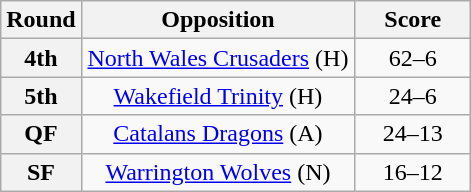<table class="wikitable plainrowheaders" style="text-align:center;margin:0">
<tr>
<th scope="col" style="width:25px">Round</th>
<th scope="col" style="width:175px">Opposition</th>
<th scope="col" style="width:70px">Score</th>
</tr>
<tr>
<th scope=row style="text-align:center">4th</th>
<td> <a href='#'>North Wales Crusaders</a> (H)</td>
<td>62–6</td>
</tr>
<tr>
<th scope=row style="text-align:center">5th</th>
<td> <a href='#'>Wakefield Trinity</a> (H)</td>
<td>24–6</td>
</tr>
<tr>
<th scope=row style="text-align:center">QF</th>
<td> <a href='#'>Catalans Dragons</a> (A)</td>
<td>24–13</td>
</tr>
<tr>
<th scope=row style="text-align:center">SF</th>
<td> <a href='#'>Warrington Wolves</a> (N)</td>
<td>16–12</td>
</tr>
</table>
